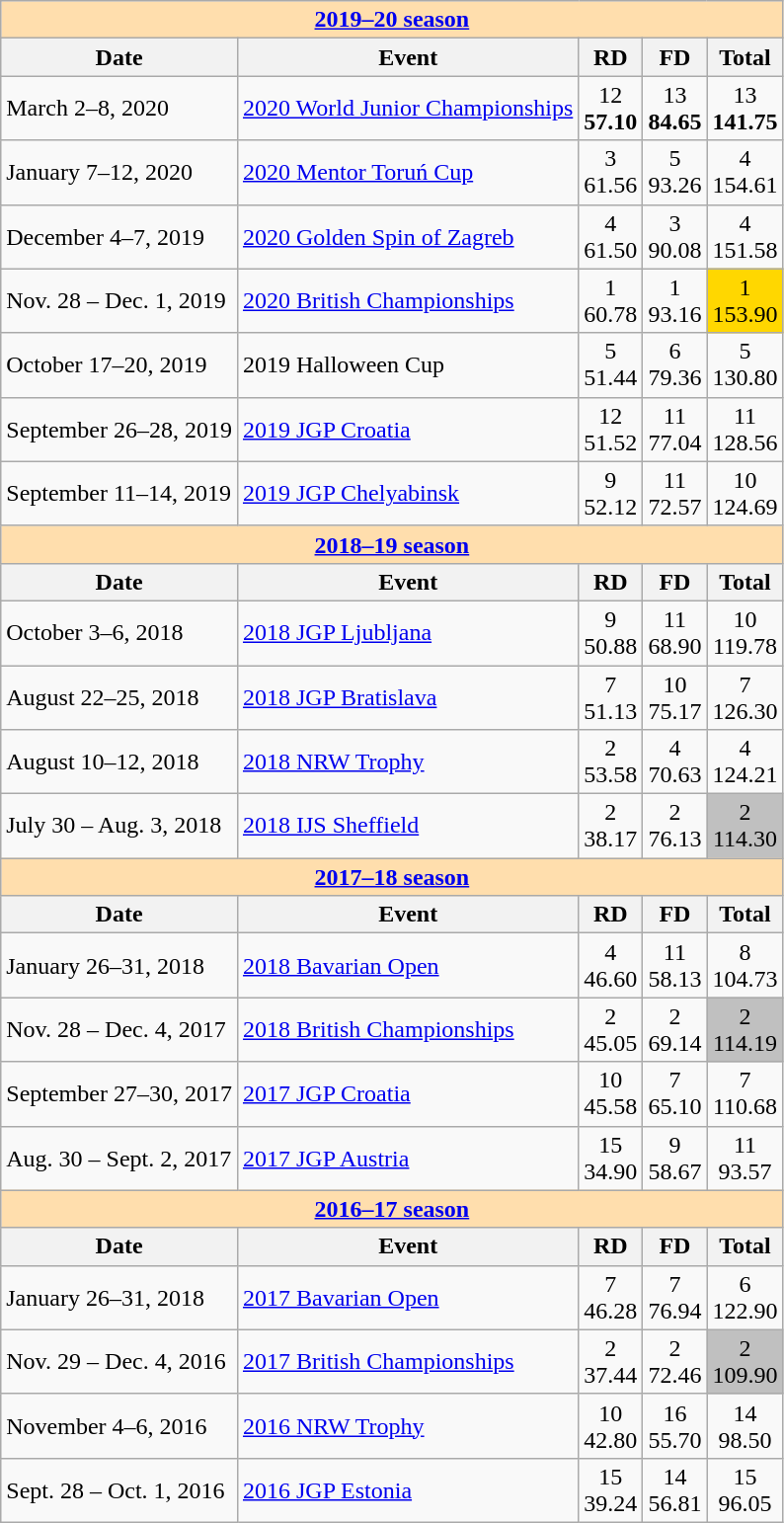<table class="wikitable">
<tr>
<td colspan="5" style="background-color: #ffdead;" align="center"><strong><a href='#'>2019–20 season</a></strong></td>
</tr>
<tr>
<th>Date</th>
<th>Event</th>
<th>RD</th>
<th>FD</th>
<th>Total</th>
</tr>
<tr>
<td>March 2–8, 2020</td>
<td><a href='#'>2020 World Junior Championships</a></td>
<td align="center">12 <br> <strong>57.10</strong></td>
<td align="center">13 <br> <strong>84.65</strong></td>
<td align="center">13 <br> <strong>141.75</strong></td>
</tr>
<tr>
<td>January 7–12, 2020</td>
<td><a href='#'>2020 Mentor Toruń Cup</a></td>
<td align="center">3 <br> 61.56</td>
<td align="center">5 <br> 93.26</td>
<td align="center">4 <br> 154.61</td>
</tr>
<tr>
<td>December 4–7, 2019</td>
<td><a href='#'>2020 Golden Spin of Zagreb</a></td>
<td align="center">4 <br> 61.50</td>
<td align="center">3 <br> 90.08</td>
<td align="center">4 <br> 151.58</td>
</tr>
<tr>
<td>Nov. 28 – Dec. 1, 2019</td>
<td><a href='#'>2020 British Championships</a></td>
<td align="center">1 <br> 60.78</td>
<td align="center">1 <br> 93.16</td>
<td align="center" bgcolor="gold">1 <br> 153.90</td>
</tr>
<tr>
<td>October 17–20, 2019</td>
<td>2019 Halloween Cup</td>
<td align="center">5 <br> 51.44</td>
<td align="center">6 <br> 79.36</td>
<td align="center">5 <br> 130.80</td>
</tr>
<tr>
<td>September 26–28, 2019</td>
<td><a href='#'>2019 JGP Croatia</a></td>
<td align="center">12 <br> 51.52</td>
<td align="center">11 <br> 77.04</td>
<td align="center">11 <br> 128.56</td>
</tr>
<tr>
<td>September 11–14, 2019</td>
<td><a href='#'>2019 JGP Chelyabinsk</a></td>
<td align="center">9 <br> 52.12</td>
<td align="center">11 <br> 72.57</td>
<td align="center">10 <br> 124.69</td>
</tr>
<tr>
<td colspan="5" style="background-color: #ffdead;" align="center"><strong><a href='#'>2018–19 season</a></strong></td>
</tr>
<tr>
<th>Date</th>
<th>Event</th>
<th>RD</th>
<th>FD</th>
<th>Total</th>
</tr>
<tr>
<td>October 3–6, 2018</td>
<td><a href='#'>2018 JGP Ljubljana</a></td>
<td align="center">9 <br> 50.88</td>
<td align="center">11 <br> 68.90</td>
<td align="center">10 <br> 119.78</td>
</tr>
<tr>
<td>August 22–25, 2018</td>
<td><a href='#'>2018 JGP Bratislava</a></td>
<td align="center">7 <br> 51.13</td>
<td align="center">10 <br> 75.17</td>
<td align="center">7 <br> 126.30</td>
</tr>
<tr>
<td>August 10–12, 2018</td>
<td><a href='#'>2018 NRW Trophy</a></td>
<td align="center">2 <br> 53.58</td>
<td align="center">4 <br> 70.63</td>
<td align="center">4 <br> 124.21</td>
</tr>
<tr>
<td>July 30 – Aug. 3, 2018</td>
<td><a href='#'>2018 IJS Sheffield</a></td>
<td align="center">2 <br> 38.17</td>
<td align="center">2 <br> 76.13</td>
<td align="center" bgcolor="silver">2 <br> 114.30</td>
</tr>
<tr>
<td colspan="5" style="background-color: #ffdead;" align="center"><strong><a href='#'>2017–18 season</a></strong></td>
</tr>
<tr>
<th>Date</th>
<th>Event</th>
<th>RD</th>
<th>FD</th>
<th>Total</th>
</tr>
<tr>
<td>January 26–31, 2018</td>
<td><a href='#'>2018 Bavarian Open</a></td>
<td align="center">4 <br> 46.60</td>
<td align="center">11 <br> 58.13</td>
<td align="center">8 <br> 104.73</td>
</tr>
<tr>
<td>Nov. 28 – Dec. 4, 2017</td>
<td><a href='#'>2018 British Championships</a></td>
<td align="center">2 <br> 45.05</td>
<td align="center">2 <br> 69.14</td>
<td align="center" bgcolor="silver">2 <br> 114.19</td>
</tr>
<tr>
<td>September 27–30, 2017</td>
<td><a href='#'>2017 JGP Croatia</a></td>
<td align="center">10 <br> 45.58</td>
<td align="center">7 <br> 65.10</td>
<td align="center">7 <br> 110.68</td>
</tr>
<tr>
<td>Aug. 30 – Sept. 2, 2017</td>
<td><a href='#'>2017 JGP Austria</a></td>
<td align="center">15 <br> 34.90</td>
<td align="center">9 <br> 58.67</td>
<td align="center">11 <br> 93.57</td>
</tr>
<tr>
<td colspan="5" style="background-color: #ffdead;" align="center"><strong><a href='#'>2016–17 season</a></strong></td>
</tr>
<tr>
<th>Date</th>
<th>Event</th>
<th>RD</th>
<th>FD</th>
<th>Total</th>
</tr>
<tr>
<td>January 26–31, 2018</td>
<td><a href='#'>2017 Bavarian Open</a></td>
<td align="center">7 <br> 46.28</td>
<td align="center">7 <br> 76.94</td>
<td align="center">6 <br> 122.90</td>
</tr>
<tr>
<td>Nov. 29 – Dec. 4, 2016</td>
<td><a href='#'>2017 British Championships</a></td>
<td align="center">2 <br> 37.44</td>
<td align="center">2 <br> 72.46</td>
<td align="center" bgcolor="silver">2 <br> 109.90</td>
</tr>
<tr>
<td>November 4–6, 2016</td>
<td><a href='#'>2016 NRW Trophy</a></td>
<td align="center">10 <br> 42.80</td>
<td align="center">16 <br> 55.70</td>
<td align="center">14 <br> 98.50</td>
</tr>
<tr>
<td>Sept. 28 – Oct. 1, 2016</td>
<td><a href='#'>2016 JGP Estonia</a></td>
<td align="center">15 <br> 39.24</td>
<td align="center">14 <br> 56.81</td>
<td align="center">15 <br> 96.05</td>
</tr>
</table>
